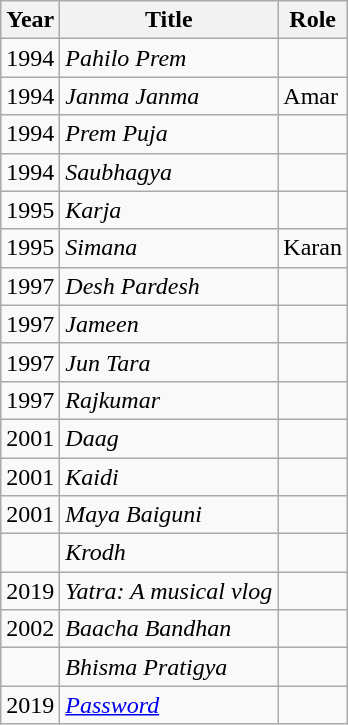<table class="wikitable sortable">
<tr>
<th>Year</th>
<th>Title</th>
<th>Role</th>
</tr>
<tr>
<td rowspan="1!">1994</td>
<td><em>Pahilo Prem</em></td>
<td></td>
</tr>
<tr>
<td rowspan="1!">1994</td>
<td><em>Janma Janma</em></td>
<td>Amar</td>
</tr>
<tr>
<td rowspan="1!">1994</td>
<td><em>Prem Puja</em></td>
<td></td>
</tr>
<tr>
<td rowspan="1">1994</td>
<td><em>Saubhagya</em></td>
<td></td>
</tr>
<tr>
<td rowspan="1">1995</td>
<td><em>Karja</em> </td>
<td></td>
</tr>
<tr>
<td rowspan="1!">1995</td>
<td><em>Simana</em></td>
<td>Karan</td>
</tr>
<tr>
<td rowspan="1">1997</td>
<td><em>Desh Pardesh</em></td>
<td></td>
</tr>
<tr>
<td rowspan="1">1997</td>
<td><em>Jameen</em></td>
<td></td>
</tr>
<tr>
<td rowspan="1">1997</td>
<td><em>Jun Tara</em></td>
<td></td>
</tr>
<tr>
<td rowspan="1">1997</td>
<td><em>Rajkumar</em></td>
<td></td>
</tr>
<tr>
<td rowspan="1">2001</td>
<td><em>Daag</em></td>
<td></td>
</tr>
<tr>
<td rowspan="1!">2001</td>
<td><em>Kaidi</em></td>
<td></td>
</tr>
<tr>
<td rowspan="1">2001</td>
<td><em>Maya Baiguni</em></td>
<td></td>
</tr>
<tr>
<td rowspan="1"></td>
<td><em>Krodh</em></td>
<td></td>
</tr>
<tr>
<td rowspan="1">2019</td>
<td><em>Yatra: A musical vlog</em></td>
<td></td>
</tr>
<tr>
<td rowspan="1">2002</td>
<td><em>Baacha Bandhan</em></td>
<td></td>
</tr>
<tr>
<td rowspan="1"></td>
<td><em>Bhisma Pratigya</em></td>
<td></td>
</tr>
<tr>
<td>2019</td>
<td><em><a href='#'>Password</a></em></td>
<td></td>
</tr>
</table>
